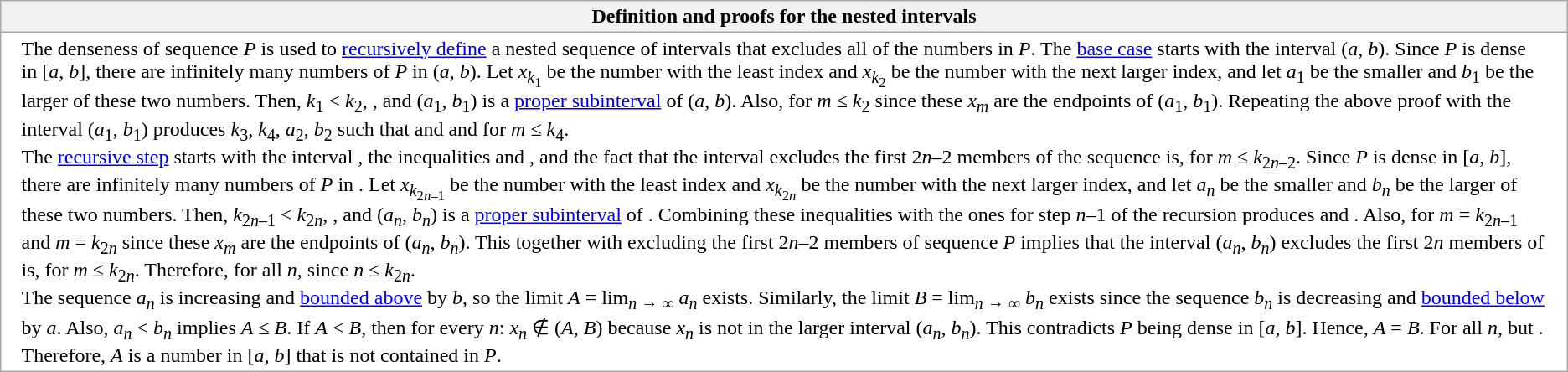<table class="wikitable collapsible collapsed">
<tr>
<th style="background: f5f5f5;"><strong>Definition and proofs for the nested intervals</strong></th>
</tr>
<tr style="text-align: left; vertical-align: top; background: white">
<td style="padding-left: 1em; padding-right: 1em">The denseness of sequence <em>P</em> is used to <a href='#'>recursively define</a> a nested sequence of intervals that excludes all of the numbers in <em>P</em>. The <a href='#'>base case</a> starts with the interval (<em>a</em>, <em>b</em>). Since <em>P</em> is dense in [<em>a</em>, <em>b</em>], there are infinitely many numbers of <em>P</em> in (<em>a</em>, <em>b</em>). Let <em>x</em><sub><em>k</em><sub>1</sub></sub> be the number with the least index and <em>x</em><sub><em>k</em><sub>2</sub></sub> be the number with the next larger index, and let <em>a</em><sub>1</sub> be the smaller and <em>b</em><sub>1</sub> be the larger of these two numbers. Then, <em>k</em><sub>1</sub> < <em>k</em><sub>2</sub>, , and (<em>a</em><sub>1</sub>, <em>b</em><sub>1</sub>) is a <a href='#'>proper subinterval</a> of (<em>a</em>, <em>b</em>). Also,  for <em>m</em> ≤ <em>k</em><sub>2</sub> since these <em>x</em><sub><em>m</em></sub> are the endpoints of (<em>a</em><sub>1</sub>, <em>b</em><sub>1</sub>). Repeating the above proof with the interval (<em>a</em><sub>1</sub>, <em>b</em><sub>1</sub>) produces <em>k</em><sub>3</sub>, <em>k</em><sub>4</sub>, <em>a</em><sub>2</sub>, <em>b</em><sub>2</sub> such that  and  and  for <em>m</em> ≤ <em>k</em><sub>4</sub>.<br>The <a href='#'>recursive step</a> starts with the interval , the inequalities  and , and the fact that the interval  excludes the first 2<em>n</em>–2 members of the sequence  is,  for <em>m</em> ≤ <em>k</em><sub>2<em>n</em>–2</sub>. Since <em>P</em> is dense in [<em>a</em>, <em>b</em>], there are infinitely many numbers of <em>P</em> in . Let <em>x</em><sub><em>k</em><sub>2<em>n</em>–1</sub></sub> be the number with the least index and <em>x</em><sub><em>k</em><sub>2<em>n</em></sub></sub> be the number with the next larger index, and let <em>a</em><sub><em>n</em></sub> be the smaller and <em>b</em><sub><em>n</em></sub> be the larger of these two numbers. Then, <em>k</em><sub>2<em>n</em>–1</sub> < <em>k</em><sub>2<em>n</em></sub>, , and (<em>a</em><sub><em>n</em></sub>, <em>b</em><sub><em>n</em></sub>) is a <a href='#'>proper subinterval</a> of . Combining these inequalities with the ones for step <em>n</em>–1 of the recursion produces  and . Also,  for <em>m</em> = <em>k</em><sub>2<em>n</em>–1</sub> and <em>m</em> = <em>k</em><sub>2<em>n</em></sub> since these <em>x</em><sub><em>m</em></sub> are the endpoints of (<em>a</em><sub><em>n</em></sub>, <em>b</em><sub><em>n</em></sub>). This together with  excluding the first 2<em>n</em>–2 members of sequence <em>P</em> implies that the interval (<em>a</em><sub><em>n</em></sub>, <em>b</em><sub><em>n</em></sub>) excludes the first 2<em>n</em> members of  is,  for <em>m</em> ≤ <em>k</em><sub>2<em>n</em></sub>. Therefore, for all <em>n</em>,  since <em>n</em> ≤ <em>k</em><sub>2<em>n</em></sub>.<br>The sequence <em>a</em><sub><em>n</em></sub> is increasing and <a href='#'>bounded above</a> by <em>b</em>, so the limit <em>A</em> = lim<sub><em>n</em> → ∞</sub> <em>a</em><sub><em>n</em></sub> exists. Similarly, the limit <em>B</em> = lim<sub><em>n</em> → ∞</sub> <em>b</em><sub><em>n</em></sub> exists since the sequence <em>b</em><sub><em>n</em></sub> is decreasing and <a href='#'>bounded below</a> by <em>a</em>. Also, <em>a</em><sub><em>n</em></sub> < <em>b</em><sub><em>n</em></sub> implies <em>A</em> ≤ <em>B</em>. If <em>A</em> < <em>B</em>, then for every <em>n</em>: <em>x</em><sub><em>n</em></sub> ∉ (<em>A</em>, <em>B</em>) because <em>x</em><sub><em>n</em></sub> is not in the larger interval (<em>a</em><sub><em>n</em></sub>, <em>b</em><sub><em>n</em></sub>). This contradicts <em>P</em> being dense in [<em>a</em>, <em>b</em>]. Hence, <em>A</em> = <em>B</em>. For all <em>n</em>,  but . Therefore, <em>A</em> is a number in [<em>a</em>, <em>b</em>] that is not contained in <em>P</em>.</td>
</tr>
</table>
